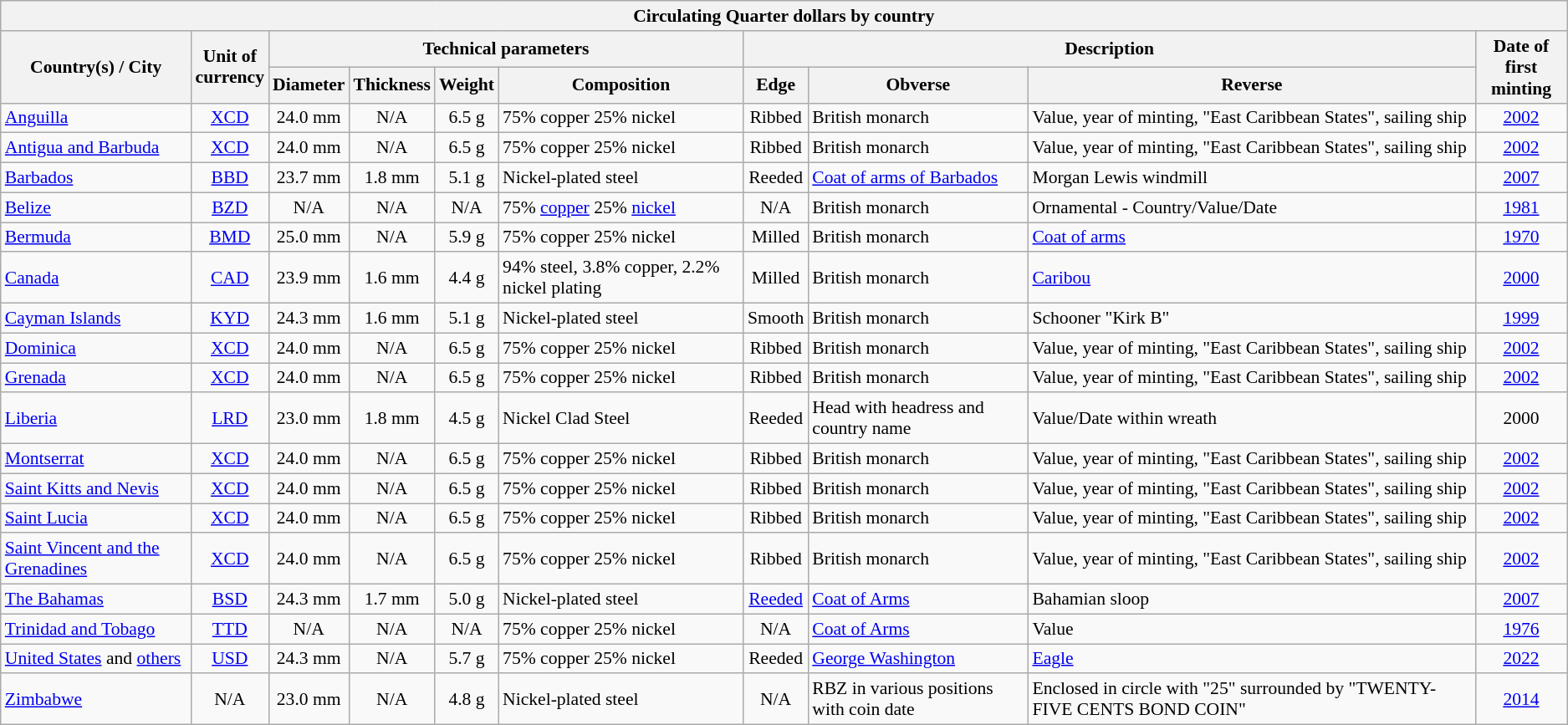<table class="wikitable sortable" style="font-size: 90%">
<tr>
<th colspan=10><strong>Circulating Quarter dollars by country</strong></th>
</tr>
<tr>
<th rowspan=2>Country(s) / City</th>
<th rowspan=2>Unit of <br>currency</th>
<th colspan=4>Technical parameters</th>
<th colspan=3>Description</th>
<th rowspan=2>Date of <br>first minting</th>
</tr>
<tr>
<th>Diameter</th>
<th>Thickness</th>
<th>Weight</th>
<th>Composition</th>
<th>Edge</th>
<th>Obverse</th>
<th>Reverse</th>
</tr>
<tr>
<td> <a href='#'>Anguilla</a></td>
<td style="text-align:center;"><a href='#'>XCD</a></td>
<td style="text-align:center;">24.0 mm</td>
<td style="text-align:center;">N/A</td>
<td style="text-align:center;">6.5 g</td>
<td>75% copper 25% nickel</td>
<td style="text-align:center;">Ribbed</td>
<td>British monarch</td>
<td>Value, year of minting, "East Caribbean States", sailing ship</td>
<td style="text-align:center;"><a href='#'>2002</a></td>
</tr>
<tr>
<td> <a href='#'>Antigua and Barbuda</a></td>
<td style="text-align:center;"><a href='#'>XCD</a></td>
<td style="text-align:center;">24.0 mm</td>
<td style="text-align:center;">N/A</td>
<td style="text-align:center;">6.5 g</td>
<td>75% copper 25% nickel</td>
<td style="text-align:center;">Ribbed</td>
<td>British monarch</td>
<td>Value, year of minting, "East Caribbean States", sailing ship</td>
<td style="text-align:center;"><a href='#'>2002</a></td>
</tr>
<tr>
<td> <a href='#'>Barbados</a></td>
<td style="text-align:center;"><a href='#'>BBD</a></td>
<td style="text-align:center;">23.7 mm</td>
<td style="text-align:center;">1.8 mm</td>
<td style="text-align:center;">5.1 g</td>
<td>Nickel-plated steel</td>
<td style="text-align:center;">Reeded</td>
<td><a href='#'>Coat of arms of Barbados</a></td>
<td>Morgan Lewis windmill</td>
<td style="text-align:center;"><a href='#'>2007</a></td>
</tr>
<tr>
<td> <a href='#'>Belize</a></td>
<td style="text-align:center;"><a href='#'>BZD</a></td>
<td style="text-align:center;">N/A</td>
<td style="text-align:center;">N/A</td>
<td style="text-align:center;">N/A</td>
<td>75% <a href='#'>copper</a> 25% <a href='#'>nickel</a></td>
<td style="text-align:center;">N/A</td>
<td>British monarch</td>
<td>Ornamental - Country/Value/Date</td>
<td style="text-align:center;"><a href='#'>1981</a></td>
</tr>
<tr>
<td> <a href='#'>Bermuda</a></td>
<td style="text-align:center;"><a href='#'>BMD</a></td>
<td style="text-align:center;">25.0 mm</td>
<td style="text-align:center;">N/A</td>
<td style="text-align:center;">5.9 g</td>
<td>75% copper 25% nickel</td>
<td style="text-align:center;">Milled</td>
<td>British monarch</td>
<td><a href='#'>Coat of arms</a></td>
<td style="text-align:center;"><a href='#'>1970</a></td>
</tr>
<tr>
<td> <a href='#'>Canada</a></td>
<td style="text-align:center;"><a href='#'>CAD</a></td>
<td style="text-align:center;">23.9 mm</td>
<td style="text-align:center;">1.6 mm</td>
<td style="text-align:center;">4.4 g</td>
<td>94% steel, 3.8% copper, 2.2% nickel plating</td>
<td style="text-align:center;">Milled</td>
<td>British monarch</td>
<td><a href='#'>Caribou</a></td>
<td style="text-align:center;"><a href='#'>2000</a></td>
</tr>
<tr>
<td> <a href='#'>Cayman Islands</a></td>
<td style="text-align:center;"><a href='#'>KYD</a></td>
<td style="text-align:center;">24.3 mm</td>
<td style="text-align:center;">1.6 mm</td>
<td style="text-align:center;">5.1 g</td>
<td>Nickel-plated steel</td>
<td style="text-align:center;">Smooth</td>
<td>British monarch</td>
<td>Schooner "Kirk B"</td>
<td style="text-align:center;"><a href='#'>1999</a></td>
</tr>
<tr>
<td> <a href='#'>Dominica</a></td>
<td style="text-align:center;"><a href='#'>XCD</a></td>
<td style="text-align:center;">24.0 mm</td>
<td style="text-align:center;">N/A</td>
<td style="text-align:center;">6.5 g</td>
<td>75% copper 25% nickel</td>
<td style="text-align:center;">Ribbed</td>
<td>British monarch</td>
<td>Value, year of minting, "East Caribbean States", sailing ship</td>
<td style="text-align:center;"><a href='#'>2002</a></td>
</tr>
<tr>
<td> <a href='#'>Grenada</a></td>
<td style="text-align:center;"><a href='#'>XCD</a></td>
<td style="text-align:center;">24.0 mm</td>
<td style="text-align:center;">N/A</td>
<td style="text-align:center;">6.5 g</td>
<td>75% copper 25% nickel</td>
<td style="text-align:center;">Ribbed</td>
<td>British monarch</td>
<td>Value, year of minting, "East Caribbean States", sailing ship</td>
<td style="text-align:center;"><a href='#'>2002</a></td>
</tr>
<tr>
<td> <a href='#'>Liberia</a></td>
<td style="text-align:center;"><a href='#'>LRD</a></td>
<td style="text-align:center;">23.0 mm</td>
<td style="text-align:center;">1.8 mm</td>
<td style="text-align:center;">4.5 g</td>
<td>Nickel Clad Steel</td>
<td style="text-align:center;">Reeded</td>
<td>Head with headress and country name</td>
<td>Value/Date within wreath</td>
<td style="text-align:center;">2000</td>
</tr>
<tr>
<td> <a href='#'>Montserrat</a></td>
<td style="text-align:center;"><a href='#'>XCD</a></td>
<td style="text-align:center;">24.0 mm</td>
<td style="text-align:center;">N/A</td>
<td style="text-align:center;">6.5 g</td>
<td>75% copper 25% nickel</td>
<td style="text-align:center;">Ribbed</td>
<td>British monarch</td>
<td>Value, year of minting, "East Caribbean States", sailing ship</td>
<td style="text-align:center;"><a href='#'>2002</a></td>
</tr>
<tr>
<td> <a href='#'>Saint Kitts and Nevis</a></td>
<td style="text-align:center;"><a href='#'>XCD</a></td>
<td style="text-align:center;">24.0 mm</td>
<td style="text-align:center;">N/A</td>
<td style="text-align:center;">6.5 g</td>
<td>75% copper 25% nickel</td>
<td style="text-align:center;">Ribbed</td>
<td>British monarch</td>
<td>Value, year of minting, "East Caribbean States", sailing ship</td>
<td style="text-align:center;"><a href='#'>2002</a></td>
</tr>
<tr>
<td> <a href='#'>Saint Lucia</a></td>
<td style="text-align:center;"><a href='#'>XCD</a></td>
<td style="text-align:center;">24.0 mm</td>
<td style="text-align:center;">N/A</td>
<td style="text-align:center;">6.5 g</td>
<td>75% copper 25% nickel</td>
<td style="text-align:center;">Ribbed</td>
<td>British monarch</td>
<td>Value, year of minting, "East Caribbean States", sailing ship</td>
<td style="text-align:center;"><a href='#'>2002</a></td>
</tr>
<tr>
<td> <a href='#'>Saint Vincent and the Grenadines</a></td>
<td style="text-align:center;"><a href='#'>XCD</a></td>
<td style="text-align:center;">24.0 mm</td>
<td style="text-align:center;">N/A</td>
<td style="text-align:center;">6.5 g</td>
<td>75% copper 25% nickel</td>
<td style="text-align:center;">Ribbed</td>
<td>British monarch</td>
<td>Value, year of minting, "East Caribbean States", sailing ship</td>
<td style="text-align:center;"><a href='#'>2002</a></td>
</tr>
<tr>
<td> <a href='#'>The Bahamas</a></td>
<td style="text-align:center;"><a href='#'>BSD</a></td>
<td style="text-align:center;">24.3 mm</td>
<td style="text-align:center;">1.7 mm</td>
<td style="text-align:center;">5.0 g</td>
<td>Nickel-plated steel</td>
<td style="text-align:center;"><a href='#'>Reeded</a></td>
<td><a href='#'>Coat of Arms</a></td>
<td>Bahamian sloop</td>
<td style="text-align:center;"><a href='#'>2007</a></td>
</tr>
<tr>
<td> <a href='#'>Trinidad and Tobago</a></td>
<td style="text-align:center;"><a href='#'>TTD</a></td>
<td style="text-align:center;">N/A</td>
<td style="text-align:center;">N/A</td>
<td style="text-align:center;">N/A</td>
<td>75% copper 25% nickel</td>
<td style="text-align:center;">N/A</td>
<td><a href='#'>Coat of Arms</a></td>
<td>Value</td>
<td style="text-align:center;"><a href='#'>1976</a></td>
</tr>
<tr>
<td> <a href='#'>United States</a> and <a href='#'>others</a></td>
<td style="text-align:center;"><a href='#'>USD</a></td>
<td style="text-align:center;">24.3 mm</td>
<td style="text-align:center;">N/A</td>
<td style="text-align:center;">5.7 g</td>
<td>75% copper 25% nickel</td>
<td style="text-align:center;">Reeded</td>
<td><a href='#'>George Washington</a></td>
<td><a href='#'>Eagle</a></td>
<td style="text-align:center;"><a href='#'>2022</a></td>
</tr>
<tr>
<td> <a href='#'>Zimbabwe</a></td>
<td style="text-align:center;">N/A</td>
<td style="text-align:center;">23.0 mm</td>
<td style="text-align:center;">N/A</td>
<td style="text-align:center;">4.8 g</td>
<td>Nickel-plated steel</td>
<td style="text-align:center;">N/A</td>
<td>RBZ in various positions with coin date</td>
<td>Enclosed in circle with "25" surrounded by "TWENTY-FIVE CENTS BOND COIN"</td>
<td style="text-align:center;"><a href='#'>2014</a></td>
</tr>
</table>
